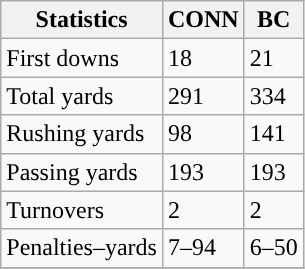<table class="wikitable" style="float: left;">
<tr>
<th>Statistics</th>
<th>CONN</th>
<th>BC</th>
</tr>
<tr>
<td>First downs</td>
<td>18</td>
<td>21</td>
</tr>
<tr>
<td>Total yards</td>
<td>291</td>
<td>334</td>
</tr>
<tr>
<td>Rushing yards</td>
<td>98</td>
<td>141</td>
</tr>
<tr>
<td>Passing yards</td>
<td>193</td>
<td>193</td>
</tr>
<tr>
<td>Turnovers</td>
<td>2</td>
<td>2</td>
</tr>
<tr>
<td>Penalties–yards</td>
<td>7–94</td>
<td>6–50</td>
</tr>
<tr>
</tr>
</table>
